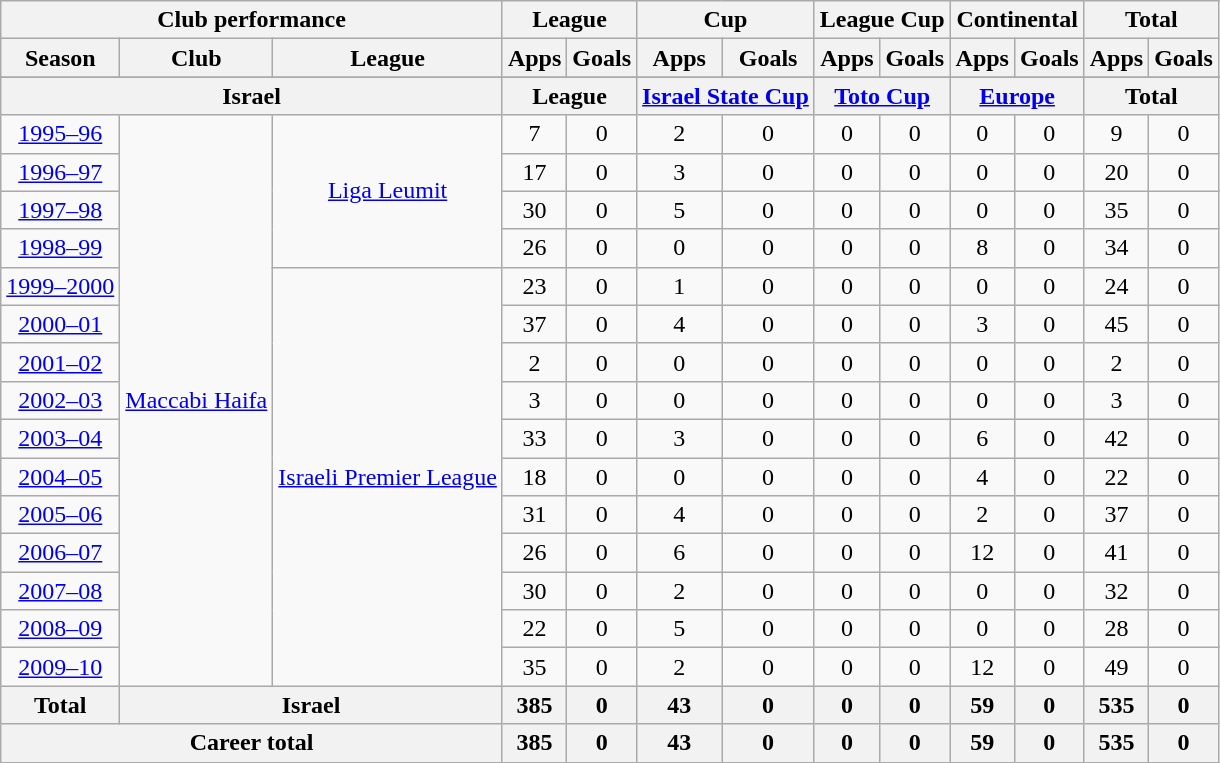<table class="wikitable" style="text-align:center">
<tr>
<th colspan=3>Club performance</th>
<th colspan=2>League</th>
<th colspan=2>Cup</th>
<th colspan=2>League Cup</th>
<th colspan=2>Continental</th>
<th colspan=2>Total</th>
</tr>
<tr>
<th>Season</th>
<th>Club</th>
<th>League</th>
<th>Apps</th>
<th>Goals</th>
<th>Apps</th>
<th>Goals</th>
<th>Apps</th>
<th>Goals</th>
<th>Apps</th>
<th>Goals</th>
<th>Apps</th>
<th>Goals</th>
</tr>
<tr>
</tr>
<tr>
<th colspan=3>Israel</th>
<th colspan=2>League</th>
<th colspan=2><a href='#'>Israel State Cup</a></th>
<th colspan=2><a href='#'>Toto Cup</a></th>
<th colspan=2><a href='#'>Europe</a></th>
<th colspan=2>Total</th>
</tr>
<tr>
<td><a href='#'>1995–96</a></td>
<td rowspan=15><a href='#'>Maccabi Haifa</a></td>
<td rowspan=4><a href='#'>Liga Leumit</a></td>
<td>7</td>
<td>0</td>
<td>2</td>
<td>0</td>
<td>0</td>
<td>0</td>
<td>0</td>
<td>0</td>
<td>9</td>
<td 0>0</td>
</tr>
<tr>
<td><a href='#'>1996–97</a></td>
<td>17</td>
<td>0</td>
<td>3</td>
<td>0</td>
<td>0</td>
<td>0</td>
<td>0</td>
<td>0</td>
<td>20</td>
<td 0>0</td>
</tr>
<tr>
<td><a href='#'>1997–98</a></td>
<td>30</td>
<td>0</td>
<td>5</td>
<td>0</td>
<td>0</td>
<td>0</td>
<td>0</td>
<td>0</td>
<td>35</td>
<td 0>0</td>
</tr>
<tr>
<td><a href='#'>1998–99</a></td>
<td>26</td>
<td>0</td>
<td>0</td>
<td>0</td>
<td>0</td>
<td>0</td>
<td>8</td>
<td>0</td>
<td>34</td>
<td 0>0</td>
</tr>
<tr>
<td><a href='#'>1999–2000</a></td>
<td rowspan=11><a href='#'>Israeli Premier League</a></td>
<td>23</td>
<td>0</td>
<td>1</td>
<td>0</td>
<td>0</td>
<td>0</td>
<td>0</td>
<td>0</td>
<td>24</td>
<td 0>0</td>
</tr>
<tr>
<td><a href='#'>2000–01</a></td>
<td>37</td>
<td>0</td>
<td>4</td>
<td>0</td>
<td>0</td>
<td>0</td>
<td>3</td>
<td>0</td>
<td>45</td>
<td 0>0</td>
</tr>
<tr>
<td><a href='#'>2001–02</a></td>
<td>2</td>
<td>0</td>
<td>0</td>
<td>0</td>
<td>0</td>
<td>0</td>
<td>0</td>
<td>0</td>
<td>2</td>
<td 0>0</td>
</tr>
<tr>
<td><a href='#'>2002–03</a></td>
<td>3</td>
<td>0</td>
<td>0</td>
<td>0</td>
<td>0</td>
<td>0</td>
<td>0</td>
<td>0</td>
<td>3</td>
<td 0>0</td>
</tr>
<tr>
<td><a href='#'>2003–04</a></td>
<td>33</td>
<td>0</td>
<td>3</td>
<td>0</td>
<td>0</td>
<td>0</td>
<td>6</td>
<td>0</td>
<td>42</td>
<td 0>0</td>
</tr>
<tr>
<td><a href='#'>2004–05</a></td>
<td>18</td>
<td>0</td>
<td>0</td>
<td>0</td>
<td>0</td>
<td>0</td>
<td>4</td>
<td>0</td>
<td>22</td>
<td 0>0</td>
</tr>
<tr>
<td><a href='#'>2005–06</a></td>
<td>31</td>
<td>0</td>
<td>4</td>
<td>0</td>
<td>0</td>
<td>0</td>
<td>2</td>
<td>0</td>
<td>37</td>
<td 0>0</td>
</tr>
<tr>
<td><a href='#'>2006–07</a></td>
<td>26</td>
<td>0</td>
<td>6</td>
<td>0</td>
<td>0</td>
<td>0</td>
<td>12</td>
<td>0</td>
<td>41</td>
<td 0>0</td>
</tr>
<tr>
<td><a href='#'>2007–08</a></td>
<td>30</td>
<td>0</td>
<td>2</td>
<td>0</td>
<td>0</td>
<td>0</td>
<td>0</td>
<td>0</td>
<td>32</td>
<td 0>0</td>
</tr>
<tr>
<td><a href='#'>2008–09</a></td>
<td>22</td>
<td>0</td>
<td>5</td>
<td>0</td>
<td>0</td>
<td>0</td>
<td>0</td>
<td>0</td>
<td>28</td>
<td 0>0</td>
</tr>
<tr>
<td><a href='#'>2009–10</a></td>
<td>35</td>
<td>0</td>
<td>2</td>
<td>0</td>
<td>0</td>
<td>0</td>
<td>12</td>
<td>0</td>
<td>49</td>
<td 0>0</td>
</tr>
<tr>
<th rowspan=1>Total</th>
<th colspan=2>Israel</th>
<th>385</th>
<th>0</th>
<th>43</th>
<th>0</th>
<th>0</th>
<th>0</th>
<th>59</th>
<th>0</th>
<th>535</th>
<th 0>0</th>
</tr>
<tr>
<th colspan=3>Career total</th>
<th>385</th>
<th>0</th>
<th>43</th>
<th>0</th>
<th>0</th>
<th>0</th>
<th>59</th>
<th>0</th>
<th>535</th>
<th 0>0</th>
</tr>
</table>
